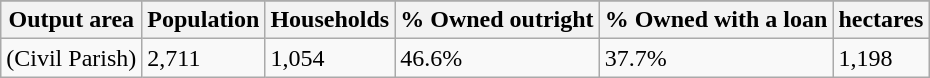<table class="wikitable">
<tr>
</tr>
<tr>
<th>Output area</th>
<th>Population</th>
<th>Households</th>
<th>% Owned outright</th>
<th>% Owned with a loan</th>
<th>hectares</th>
</tr>
<tr>
<td>(Civil Parish)</td>
<td>2,711</td>
<td>1,054</td>
<td>46.6%</td>
<td>37.7%</td>
<td>1,198</td>
</tr>
</table>
